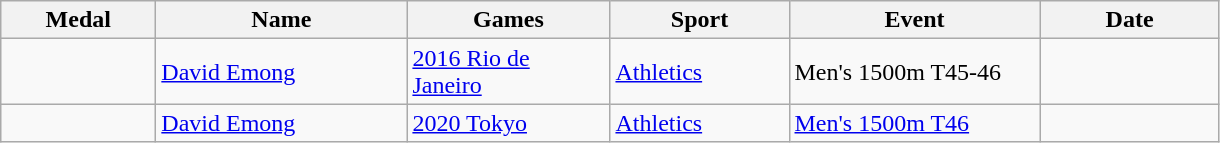<table class="wikitable">
<tr>
<th style="width:6em">Medal</th>
<th style="width:10em">Name</th>
<th style="width:8em">Games</th>
<th style="width:7em">Sport</th>
<th style="width:10em">Event</th>
<th style=width:7em>Date</th>
</tr>
<tr>
<td></td>
<td><a href='#'>David Emong</a></td>
<td> <a href='#'>2016 Rio de Janeiro</a></td>
<td><a href='#'>Athletics</a></td>
<td>Men's 1500m T45-46</td>
<td></td>
</tr>
<tr>
<td></td>
<td><a href='#'>David Emong</a></td>
<td> <a href='#'>2020 Tokyo</a></td>
<td><a href='#'>Athletics</a></td>
<td><a href='#'>Men's 1500m T46</a></td>
<td></td>
</tr>
</table>
